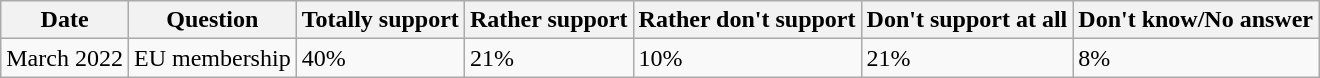<table class="wikitable">
<tr>
<th>Date</th>
<th>Question</th>
<th>Totally support</th>
<th>Rather support</th>
<th>Rather don't support</th>
<th>Don't support at all</th>
<th>Don't know/No answer</th>
</tr>
<tr>
<td>March 2022</td>
<td>EU membership</td>
<td>40%</td>
<td>21%</td>
<td>10%</td>
<td>21%</td>
<td>8%</td>
</tr>
</table>
